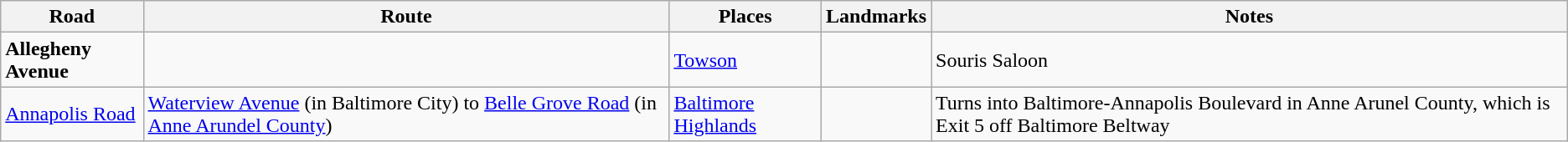<table class="wikitable">
<tr>
<th>Road</th>
<th>Route</th>
<th>Places</th>
<th>Landmarks</th>
<th>Notes</th>
</tr>
<tr>
<td><strong>Allegheny Avenue</strong></td>
<td></td>
<td><a href='#'>Towson</a></td>
<td></td>
<td>Souris Saloon</td>
</tr>
<tr>
<td><a href='#'>Annapolis Road</a></td>
<td><a href='#'>Waterview Avenue</a> (in Baltimore City) to <a href='#'>Belle Grove Road</a> (in <a href='#'>Anne Arundel County</a>)</td>
<td><a href='#'>Baltimore Highlands</a></td>
<td></td>
<td>Turns into Baltimore-Annapolis Boulevard in Anne Arunel County, which is Exit 5 off Baltimore Beltway</td>
</tr>
</table>
